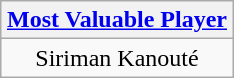<table class=wikitable style="text-align:center; margin:auto">
<tr>
<th><a href='#'>Most Valuable Player</a></th>
</tr>
<tr>
<td> Siriman Kanouté</td>
</tr>
</table>
